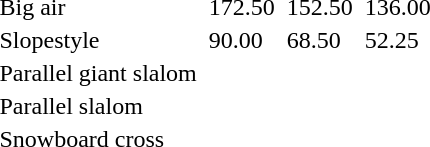<table>
<tr>
<td>Big air<br></td>
<td></td>
<td>172.50</td>
<td></td>
<td>152.50</td>
<td></td>
<td>136.00</td>
</tr>
<tr>
<td>Slopestyle<br></td>
<td></td>
<td>90.00</td>
<td></td>
<td>68.50</td>
<td></td>
<td>52.25</td>
</tr>
<tr>
<td>Parallel giant slalom<br></td>
<td colspan=2></td>
<td colspan=2></td>
<td colspan=2></td>
</tr>
<tr>
<td>Parallel slalom<br></td>
<td colspan=2></td>
<td colspan=2></td>
<td colspan=2></td>
</tr>
<tr>
<td>Snowboard cross<br></td>
<td colspan=2></td>
<td colspan=2></td>
<td colspan=2></td>
</tr>
</table>
